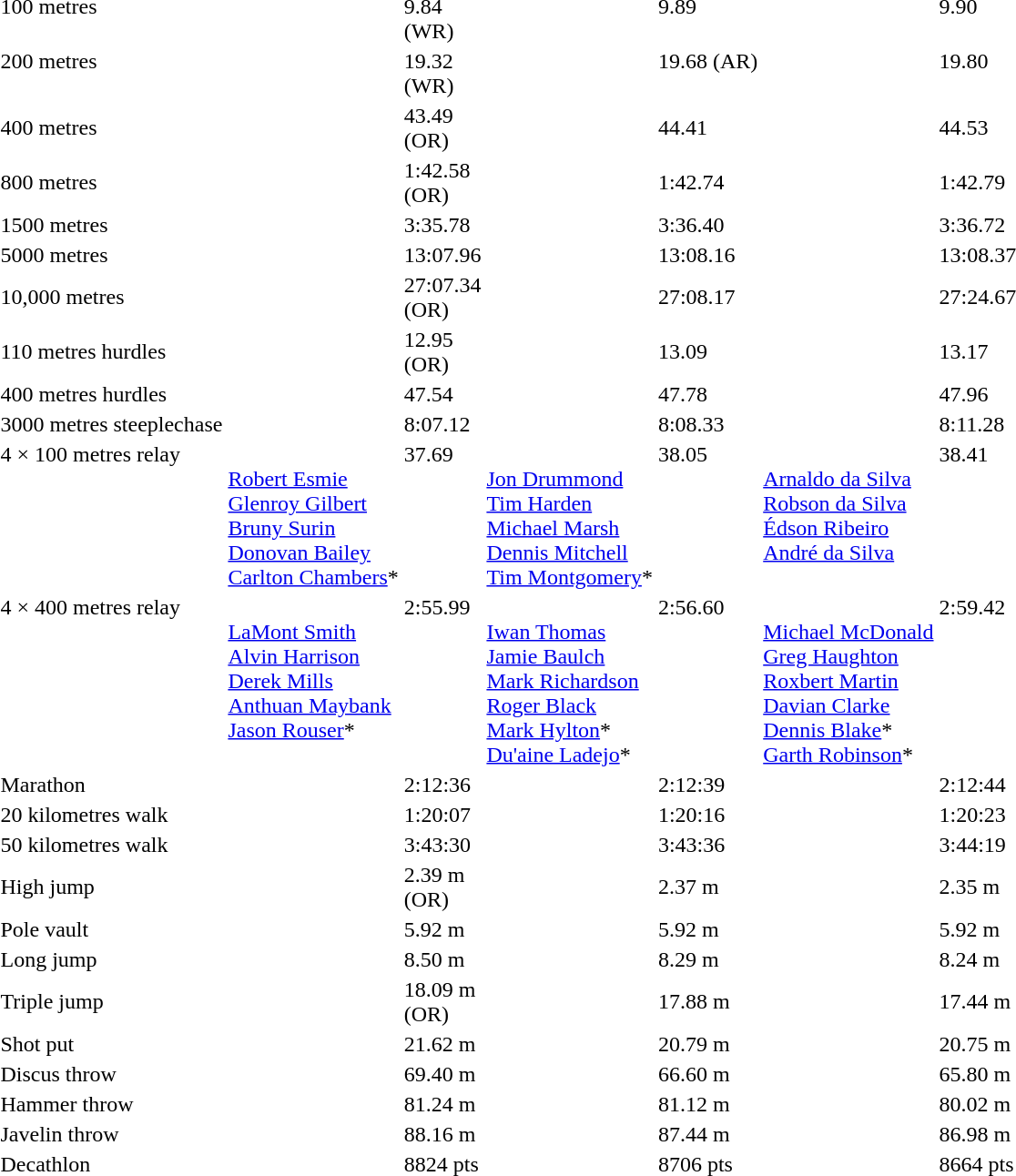<table>
<tr valign="top">
<td>100 metres<br></td>
<td></td>
<td>9.84<br>(WR)</td>
<td></td>
<td>9.89</td>
<td></td>
<td>9.90</td>
</tr>
<tr valign="top">
<td>200 metres<br></td>
<td></td>
<td>19.32<br>(WR)</td>
<td></td>
<td>19.68 (AR)</td>
<td></td>
<td>19.80</td>
</tr>
<tr>
<td>400 metres<br></td>
<td></td>
<td>43.49<br>(OR)</td>
<td></td>
<td>44.41</td>
<td></td>
<td>44.53</td>
</tr>
<tr>
<td>800 metres<br></td>
<td></td>
<td>1:42.58<br>(OR)</td>
<td></td>
<td>1:42.74</td>
<td></td>
<td>1:42.79</td>
</tr>
<tr>
<td>1500 metres<br></td>
<td></td>
<td>3:35.78</td>
<td></td>
<td>3:36.40</td>
<td></td>
<td>3:36.72</td>
</tr>
<tr>
<td>5000 metres<br></td>
<td></td>
<td>13:07.96</td>
<td></td>
<td>13:08.16</td>
<td></td>
<td>13:08.37</td>
</tr>
<tr>
<td>10,000 metres<br></td>
<td></td>
<td>27:07.34<br>(OR)</td>
<td></td>
<td>27:08.17</td>
<td></td>
<td>27:24.67</td>
</tr>
<tr>
<td>110 metres hurdles<br></td>
<td></td>
<td>12.95<br>(OR)</td>
<td></td>
<td>13.09</td>
<td></td>
<td>13.17</td>
</tr>
<tr>
<td>400 metres hurdles<br></td>
<td></td>
<td>47.54</td>
<td></td>
<td>47.78</td>
<td></td>
<td>47.96</td>
</tr>
<tr>
<td>3000 metres steeplechase<br></td>
<td></td>
<td>8:07.12</td>
<td></td>
<td>8:08.33</td>
<td></td>
<td>8:11.28</td>
</tr>
<tr valign="top">
<td>4 × 100 metres relay<br></td>
<td valign=top><br><a href='#'>Robert Esmie</a><br><a href='#'>Glenroy Gilbert</a><br><a href='#'>Bruny Surin</a><br><a href='#'>Donovan Bailey</a><br><a href='#'>Carlton Chambers</a>*</td>
<td>37.69</td>
<td valign=top><br><a href='#'>Jon Drummond</a><br><a href='#'>Tim Harden</a><br><a href='#'>Michael Marsh</a><br><a href='#'>Dennis Mitchell</a><br><a href='#'>Tim Montgomery</a>*</td>
<td>38.05</td>
<td valign=top><br><a href='#'>Arnaldo da Silva</a><br><a href='#'>Robson da Silva</a><br><a href='#'>Édson Ribeiro</a><br><a href='#'>André da Silva</a></td>
<td>38.41</td>
</tr>
<tr valign="top">
<td>4 × 400 metres relay<br></td>
<td valign=top><br><a href='#'>LaMont Smith</a><br><a href='#'>Alvin Harrison</a><br><a href='#'>Derek Mills</a><br><a href='#'>Anthuan Maybank</a><br><a href='#'>Jason Rouser</a>*</td>
<td>2:55.99</td>
<td valign=top><br><a href='#'>Iwan Thomas</a><br><a href='#'>Jamie Baulch</a><br><a href='#'>Mark Richardson</a><br><a href='#'>Roger Black</a><br><a href='#'>Mark Hylton</a>*<br><a href='#'>Du'aine Ladejo</a>*</td>
<td>2:56.60</td>
<td valign=top><br><a href='#'>Michael McDonald</a><br><a href='#'>Greg Haughton</a><br><a href='#'>Roxbert Martin</a><br><a href='#'>Davian Clarke</a><br><a href='#'>Dennis Blake</a>*<br><a href='#'>Garth Robinson</a>*</td>
<td>2:59.42</td>
</tr>
<tr>
<td>Marathon<br></td>
<td></td>
<td>2:12:36</td>
<td></td>
<td>2:12:39</td>
<td></td>
<td>2:12:44</td>
</tr>
<tr>
<td>20 kilometres walk<br></td>
<td></td>
<td>1:20:07</td>
<td></td>
<td>1:20:16</td>
<td></td>
<td>1:20:23</td>
</tr>
<tr>
<td>50 kilometres walk<br></td>
<td></td>
<td>3:43:30</td>
<td></td>
<td>3:43:36</td>
<td></td>
<td>3:44:19</td>
</tr>
<tr>
<td>High jump<br></td>
<td></td>
<td>2.39 m<br>(OR)</td>
<td></td>
<td>2.37 m</td>
<td></td>
<td>2.35 m</td>
</tr>
<tr>
<td>Pole vault<br></td>
<td></td>
<td>5.92 m</td>
<td></td>
<td>5.92 m</td>
<td></td>
<td>5.92 m</td>
</tr>
<tr>
<td>Long jump<br></td>
<td></td>
<td>8.50 m</td>
<td></td>
<td>8.29 m</td>
<td></td>
<td>8.24 m</td>
</tr>
<tr>
<td>Triple jump<br></td>
<td></td>
<td>18.09 m<br>(OR)</td>
<td></td>
<td>17.88 m</td>
<td></td>
<td>17.44 m</td>
</tr>
<tr>
<td>Shot put<br></td>
<td></td>
<td>21.62 m</td>
<td></td>
<td>20.79 m</td>
<td></td>
<td>20.75 m</td>
</tr>
<tr>
<td>Discus throw<br></td>
<td></td>
<td>69.40 m</td>
<td></td>
<td>66.60 m</td>
<td></td>
<td>65.80 m</td>
</tr>
<tr>
<td>Hammer throw<br></td>
<td></td>
<td>81.24 m</td>
<td></td>
<td>81.12 m</td>
<td></td>
<td>80.02 m</td>
</tr>
<tr>
<td>Javelin throw<br></td>
<td></td>
<td>88.16 m</td>
<td></td>
<td>87.44 m</td>
<td></td>
<td>86.98 m</td>
</tr>
<tr>
<td>Decathlon<br></td>
<td></td>
<td>8824 pts</td>
<td></td>
<td>8706 pts</td>
<td></td>
<td>8664 pts</td>
</tr>
</table>
